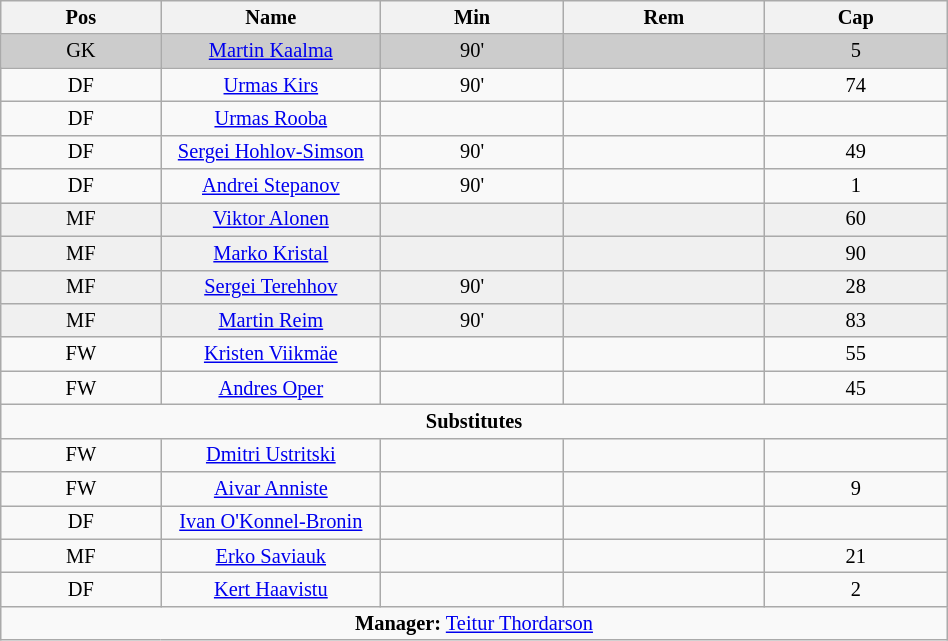<table class="wikitable collapsible collapsed" align="center" style="font-size:85%; text-align:center;" width="50%">
<tr>
<th>Pos</th>
<th width=140>Name</th>
<th>Min</th>
<th>Rem</th>
<th>Cap</th>
</tr>
<tr bgcolor="cccccc">
<td>GK</td>
<td><a href='#'>Martin Kaalma</a></td>
<td>90'</td>
<td></td>
<td>5</td>
</tr>
<tr>
<td>DF</td>
<td><a href='#'>Urmas Kirs</a></td>
<td>90'</td>
<td></td>
<td>74</td>
</tr>
<tr>
<td>DF</td>
<td><a href='#'>Urmas Rooba</a></td>
<td></td>
<td></td>
<td></td>
</tr>
<tr>
<td>DF</td>
<td><a href='#'>Sergei Hohlov-Simson</a></td>
<td>90'</td>
<td></td>
<td>49</td>
</tr>
<tr>
<td>DF</td>
<td><a href='#'>Andrei Stepanov</a></td>
<td>90'</td>
<td></td>
<td>1</td>
</tr>
<tr bgcolor="#F0F0F0">
<td>MF</td>
<td><a href='#'>Viktor Alonen</a></td>
<td></td>
<td></td>
<td>60</td>
</tr>
<tr bgcolor="#F0F0F0">
<td>MF</td>
<td><a href='#'>Marko Kristal</a></td>
<td></td>
<td></td>
<td>90</td>
</tr>
<tr bgcolor="#F0F0F0">
<td>MF</td>
<td><a href='#'>Sergei Terehhov</a></td>
<td>90'</td>
<td></td>
<td>28</td>
</tr>
<tr bgcolor="#F0F0F0">
<td>MF</td>
<td><a href='#'>Martin Reim</a></td>
<td>90'</td>
<td></td>
<td>83</td>
</tr>
<tr>
<td>FW</td>
<td><a href='#'>Kristen Viikmäe</a></td>
<td></td>
<td></td>
<td>55</td>
</tr>
<tr>
<td>FW</td>
<td><a href='#'>Andres Oper</a></td>
<td></td>
<td></td>
<td>45</td>
</tr>
<tr>
<td colspan=5 align=center><strong>Substitutes</strong></td>
</tr>
<tr>
<td>FW</td>
<td><a href='#'>Dmitri Ustritski</a></td>
<td></td>
<td></td>
<td></td>
</tr>
<tr>
<td>FW</td>
<td><a href='#'>Aivar Anniste</a></td>
<td></td>
<td></td>
<td>9</td>
</tr>
<tr>
<td>DF</td>
<td><a href='#'>Ivan O'Konnel-Bronin</a></td>
<td></td>
<td></td>
<td></td>
</tr>
<tr>
<td>MF</td>
<td><a href='#'>Erko Saviauk</a></td>
<td></td>
<td></td>
<td>21</td>
</tr>
<tr>
<td>DF</td>
<td><a href='#'>Kert Haavistu</a></td>
<td></td>
<td></td>
<td>2</td>
</tr>
<tr>
<td colspan=5 align=center><strong>Manager:</strong>  <a href='#'>Teitur Thordarson</a></td>
</tr>
</table>
